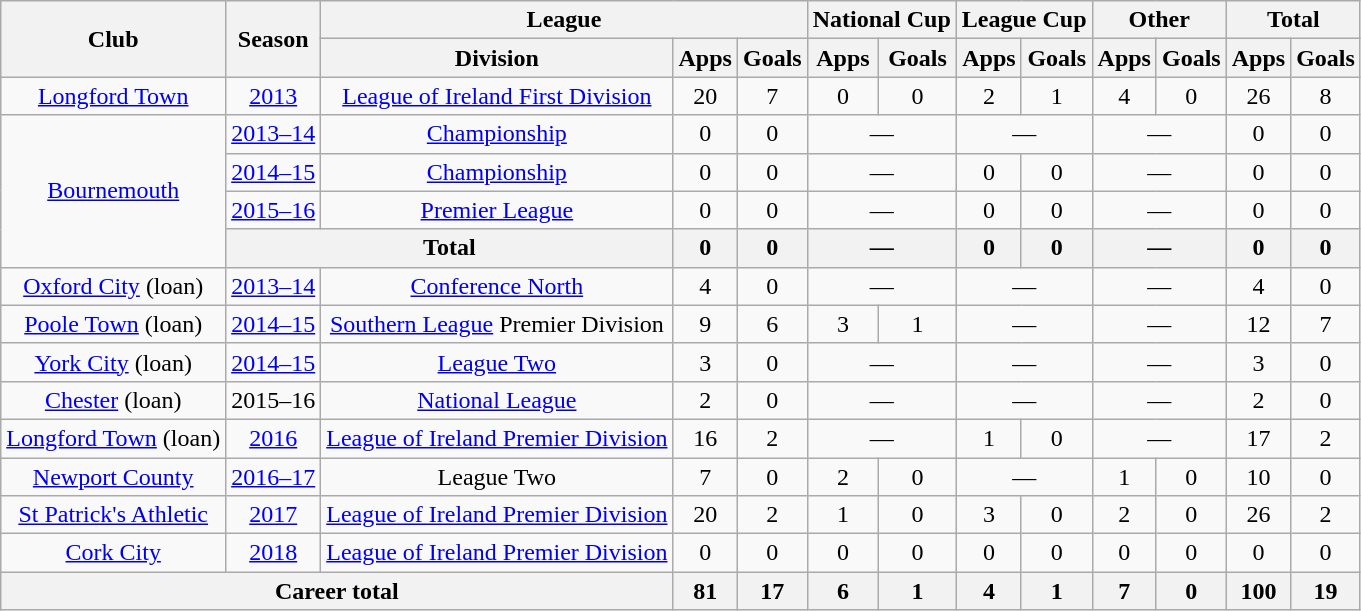<table class=wikitable style="text-align: center;">
<tr>
<th rowspan=2>Club</th>
<th rowspan=2>Season</th>
<th colspan=3>League</th>
<th colspan=2>National Cup</th>
<th colspan=2>League Cup</th>
<th colspan=2>Other</th>
<th colspan=2>Total</th>
</tr>
<tr>
<th>Division</th>
<th>Apps</th>
<th>Goals</th>
<th>Apps</th>
<th>Goals</th>
<th>Apps</th>
<th>Goals</th>
<th>Apps</th>
<th>Goals</th>
<th>Apps</th>
<th>Goals</th>
</tr>
<tr>
<td><a href='#'>Longford Town</a></td>
<td><a href='#'>2013</a></td>
<td><a href='#'>League of Ireland First Division</a></td>
<td>20</td>
<td>7</td>
<td>0</td>
<td>0</td>
<td>2</td>
<td>1</td>
<td>4</td>
<td>0</td>
<td>26</td>
<td>8</td>
</tr>
<tr>
<td rowspan=4><a href='#'>Bournemouth</a></td>
<td><a href='#'>2013–14</a></td>
<td><a href='#'>Championship</a></td>
<td>0</td>
<td>0</td>
<td colspan=2>—</td>
<td colspan=2>—</td>
<td colspan=2>—</td>
<td>0</td>
<td>0</td>
</tr>
<tr>
<td><a href='#'>2014–15</a></td>
<td><a href='#'>Championship</a></td>
<td>0</td>
<td>0</td>
<td colspan=2>—</td>
<td>0</td>
<td>0</td>
<td colspan=2>—</td>
<td>0</td>
<td>0</td>
</tr>
<tr>
<td><a href='#'>2015–16</a></td>
<td><a href='#'>Premier League</a></td>
<td>0</td>
<td>0</td>
<td colspan=2>—</td>
<td>0</td>
<td>0</td>
<td colspan=2>—</td>
<td>0</td>
<td>0</td>
</tr>
<tr>
<th colspan=2>Total</th>
<th>0</th>
<th>0</th>
<th colspan=2>—</th>
<th>0</th>
<th>0</th>
<th colspan=2>—</th>
<th>0</th>
<th>0</th>
</tr>
<tr>
<td><a href='#'>Oxford City</a> (loan)</td>
<td><a href='#'>2013–14</a></td>
<td><a href='#'>Conference North</a></td>
<td>4</td>
<td>0</td>
<td colspan=2>—</td>
<td colspan=2>—</td>
<td colspan=2>—</td>
<td>4</td>
<td>0</td>
</tr>
<tr>
<td><a href='#'>Poole Town</a> (loan)</td>
<td><a href='#'>2014–15</a></td>
<td><a href='#'>Southern League</a> Premier Division</td>
<td>9</td>
<td>6</td>
<td>3</td>
<td>1</td>
<td colspan=2>—</td>
<td colspan=2>—</td>
<td>12</td>
<td>7</td>
</tr>
<tr>
<td><a href='#'>York City</a> (loan)</td>
<td><a href='#'>2014–15</a></td>
<td><a href='#'>League Two</a></td>
<td>3</td>
<td>0</td>
<td colspan=2>—</td>
<td colspan=2>—</td>
<td colspan=2>—</td>
<td>3</td>
<td>0</td>
</tr>
<tr>
<td><a href='#'>Chester</a> (loan)</td>
<td>2015–16</td>
<td><a href='#'>National League</a></td>
<td>2</td>
<td>0</td>
<td colspan=2>—</td>
<td colspan=2>—</td>
<td colspan=2>—</td>
<td>2</td>
<td>0</td>
</tr>
<tr>
<td><a href='#'>Longford Town</a> (loan)</td>
<td><a href='#'>2016</a></td>
<td><a href='#'>League of Ireland Premier Division</a></td>
<td>16</td>
<td>2</td>
<td colspan=2>—</td>
<td>1</td>
<td>0</td>
<td colspan=2>—</td>
<td>17</td>
<td>2</td>
</tr>
<tr>
<td><a href='#'>Newport County</a></td>
<td><a href='#'>2016–17</a></td>
<td>League Two</td>
<td>7</td>
<td>0</td>
<td>2</td>
<td>0</td>
<td colspan=2>—</td>
<td>1</td>
<td>0</td>
<td>10</td>
<td>0</td>
</tr>
<tr>
<td><a href='#'>St Patrick's Athletic</a></td>
<td><a href='#'>2017</a></td>
<td><a href='#'>League of Ireland Premier Division</a></td>
<td>20</td>
<td>2</td>
<td>1</td>
<td>0</td>
<td>3</td>
<td>0</td>
<td>2</td>
<td>0</td>
<td>26</td>
<td>2</td>
</tr>
<tr>
<td><a href='#'>Cork City</a></td>
<td><a href='#'>2018</a></td>
<td><a href='#'>League of Ireland Premier Division</a></td>
<td>0</td>
<td>0</td>
<td>0</td>
<td>0</td>
<td>0</td>
<td>0</td>
<td>0</td>
<td>0</td>
<td>0</td>
<td>0</td>
</tr>
<tr>
<th colspan=3>Career total</th>
<th>81</th>
<th>17</th>
<th>6</th>
<th>1</th>
<th>4</th>
<th>1</th>
<th>7</th>
<th>0</th>
<th>100</th>
<th>19</th>
</tr>
</table>
